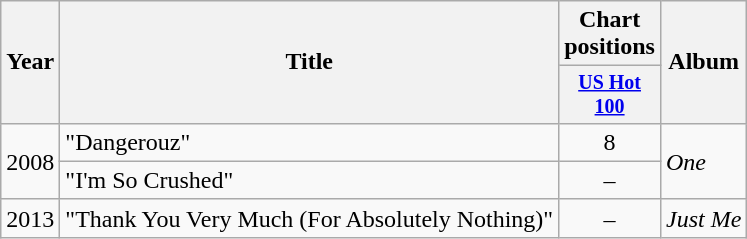<table class="wikitable">
<tr>
<th rowspan="2">Year</th>
<th rowspan="2">Title</th>
<th>Chart positions</th>
<th rowspan="2">Album</th>
</tr>
<tr style="font-size:smaller;">
<th width="50"><a href='#'>US Hot 100</a></th>
</tr>
<tr>
<td rowspan="2">2008</td>
<td>"Dangerouz"</td>
<td align="center">8</td>
<td rowspan="2"><em>One</em></td>
</tr>
<tr>
<td>"I'm So Crushed"</td>
<td align="center">–</td>
</tr>
<tr>
<td rowspan="2">2013</td>
<td>"Thank You Very Much (For Absolutely Nothing)"</td>
<td align="center">–</td>
<td rowspan="2"><em>Just Me</em></td>
</tr>
</table>
